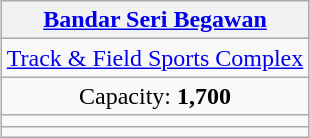<table class="wikitable" style="text-align:center;margin:1em auto;">
<tr>
<th> <a href='#'>Bandar Seri Begawan</a></th>
</tr>
<tr>
<td><a href='#'>Track & Field Sports Complex</a></td>
</tr>
<tr>
<td>Capacity: <strong>1,700</strong></td>
</tr>
<tr>
<td></td>
</tr>
<tr>
<td></td>
</tr>
</table>
